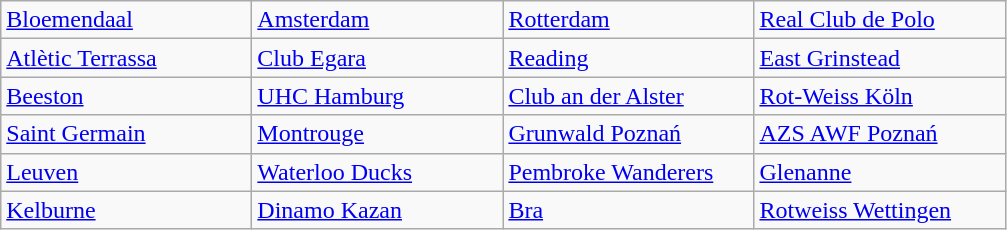<table class="wikitable">
<tr>
<td style="min-width:10em"> <a href='#'>Bloemendaal</a></td>
<td style="min-width:10em"> <a href='#'>Amsterdam</a></td>
<td style="min-width:10em"> <a href='#'>Rotterdam</a></td>
<td style="min-width:10em"> <a href='#'>Real Club de Polo</a></td>
</tr>
<tr>
<td> <a href='#'>Atlètic Terrassa</a></td>
<td> <a href='#'>Club Egara</a></td>
<td> <a href='#'>Reading</a></td>
<td> <a href='#'>East Grinstead</a></td>
</tr>
<tr>
<td> <a href='#'>Beeston</a></td>
<td> <a href='#'>UHC Hamburg</a></td>
<td> <a href='#'>Club an der Alster</a></td>
<td> <a href='#'>Rot-Weiss Köln</a></td>
</tr>
<tr>
<td> <a href='#'>Saint Germain</a></td>
<td> <a href='#'>Montrouge</a></td>
<td> <a href='#'>Grunwald Poznań</a></td>
<td> <a href='#'>AZS AWF Poznań</a></td>
</tr>
<tr>
<td> <a href='#'>Leuven</a></td>
<td> <a href='#'>Waterloo Ducks</a></td>
<td> <a href='#'>Pembroke Wanderers</a></td>
<td> <a href='#'>Glenanne</a></td>
</tr>
<tr>
<td> <a href='#'>Kelburne</a></td>
<td> <a href='#'>Dinamo Kazan</a></td>
<td> <a href='#'>Bra</a></td>
<td> <a href='#'>Rotweiss Wettingen</a></td>
</tr>
</table>
